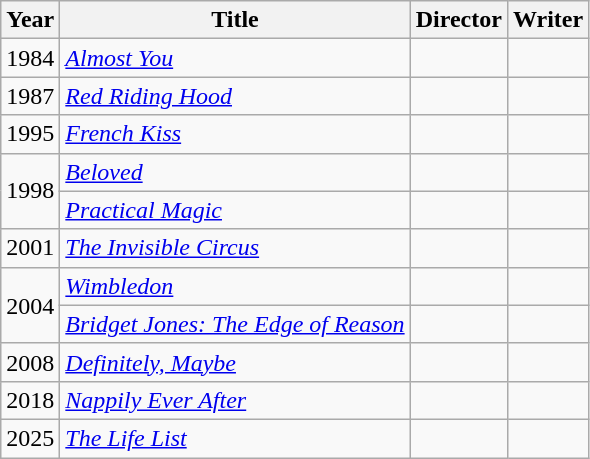<table class="wikitable">
<tr>
<th>Year</th>
<th>Title</th>
<th>Director</th>
<th>Writer</th>
</tr>
<tr>
<td>1984</td>
<td><em><a href='#'>Almost You</a></em></td>
<td></td>
<td></td>
</tr>
<tr>
<td>1987</td>
<td><em><a href='#'>Red Riding Hood</a></em></td>
<td></td>
<td></td>
</tr>
<tr>
<td>1995</td>
<td><em><a href='#'>French Kiss</a></em></td>
<td></td>
<td></td>
</tr>
<tr>
<td rowspan=2>1998</td>
<td><em><a href='#'>Beloved</a></em></td>
<td></td>
<td></td>
</tr>
<tr>
<td><em><a href='#'>Practical Magic</a></em></td>
<td></td>
<td></td>
</tr>
<tr>
<td>2001</td>
<td><em><a href='#'>The Invisible Circus</a></em></td>
<td></td>
<td></td>
</tr>
<tr>
<td rowspan=2>2004</td>
<td><em><a href='#'>Wimbledon</a></em></td>
<td></td>
<td></td>
</tr>
<tr>
<td><em><a href='#'>Bridget Jones: The Edge of Reason</a></em></td>
<td></td>
<td></td>
</tr>
<tr>
<td>2008</td>
<td><em><a href='#'>Definitely, Maybe</a></em></td>
<td></td>
<td></td>
</tr>
<tr>
<td>2018</td>
<td><em><a href='#'>Nappily Ever After</a></em></td>
<td></td>
<td></td>
</tr>
<tr>
<td>2025</td>
<td><em><a href='#'>The Life List</a></em></td>
<td></td>
<td></td>
</tr>
</table>
